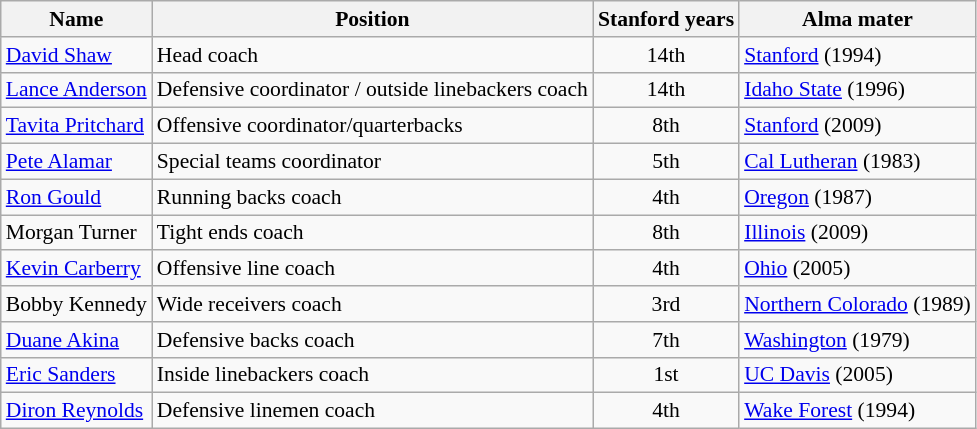<table class="wikitable" border="1" style="font-size:90%;">
<tr>
<th>Name</th>
<th>Position</th>
<th>Stanford years</th>
<th>Alma mater</th>
</tr>
<tr>
<td><a href='#'>David Shaw</a></td>
<td>Head coach</td>
<td align=center>14th</td>
<td><a href='#'>Stanford</a> (1994)</td>
</tr>
<tr>
<td><a href='#'>Lance Anderson</a></td>
<td>Defensive coordinator / outside linebackers coach</td>
<td align=center>14th</td>
<td><a href='#'>Idaho State</a> (1996)</td>
</tr>
<tr>
<td><a href='#'>Tavita Pritchard</a></td>
<td>Offensive coordinator/quarterbacks</td>
<td align=center>8th</td>
<td><a href='#'>Stanford</a> (2009)</td>
</tr>
<tr>
<td><a href='#'>Pete Alamar</a></td>
<td>Special teams coordinator</td>
<td align=center>5th</td>
<td><a href='#'>Cal Lutheran</a> (1983)</td>
</tr>
<tr>
<td><a href='#'>Ron Gould</a></td>
<td>Running backs coach</td>
<td align=center>4th</td>
<td><a href='#'>Oregon</a> (1987)</td>
</tr>
<tr>
<td>Morgan Turner</td>
<td>Tight ends coach</td>
<td align=center>8th</td>
<td><a href='#'>Illinois</a> (2009)</td>
</tr>
<tr>
<td><a href='#'>Kevin Carberry</a></td>
<td>Offensive line coach</td>
<td align=center>4th</td>
<td><a href='#'>Ohio</a> (2005)</td>
</tr>
<tr>
<td>Bobby Kennedy</td>
<td>Wide receivers coach</td>
<td align=center>3rd</td>
<td><a href='#'>Northern Colorado</a> (1989)</td>
</tr>
<tr>
<td><a href='#'>Duane Akina</a></td>
<td>Defensive backs coach</td>
<td align=center>7th</td>
<td><a href='#'>Washington</a> (1979)</td>
</tr>
<tr>
<td><a href='#'>Eric Sanders</a></td>
<td>Inside linebackers coach</td>
<td align=center>1st</td>
<td><a href='#'>UC Davis</a> (2005)</td>
</tr>
<tr>
<td><a href='#'>Diron Reynolds</a></td>
<td>Defensive linemen coach</td>
<td align=center>4th</td>
<td><a href='#'>Wake Forest</a> (1994)</td>
</tr>
</table>
